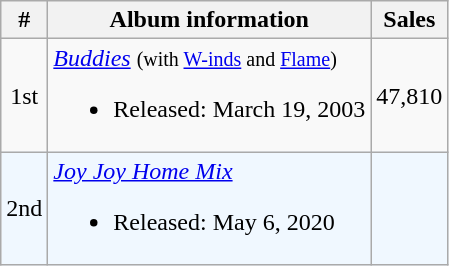<table class="wikitable">
<tr>
<th align="left">#</th>
<th align="left">Album information</th>
<th align="left">Sales</th>
</tr>
<tr>
<td align="center">1st</td>
<td align="left"><em><a href='#'>Buddies</a></em> <small>(with <a href='#'>W-inds</a> and <a href='#'>Flame</a>)</small><br><ul><li>Released: March 19, 2003</li></ul></td>
<td align="center">47,810</td>
</tr>
<tr bgcolor="#F0F8FF">
<td align="center">2nd</td>
<td align="left"><em><a href='#'>Joy Joy Home Mix</a></em><br><ul><li>Released: May 6, 2020</li></ul></td>
<td align="center"></td>
</tr>
</table>
